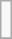<table class="wikitable">
<tr ---->
<td><br></td>
</tr>
<tr --->
</tr>
</table>
